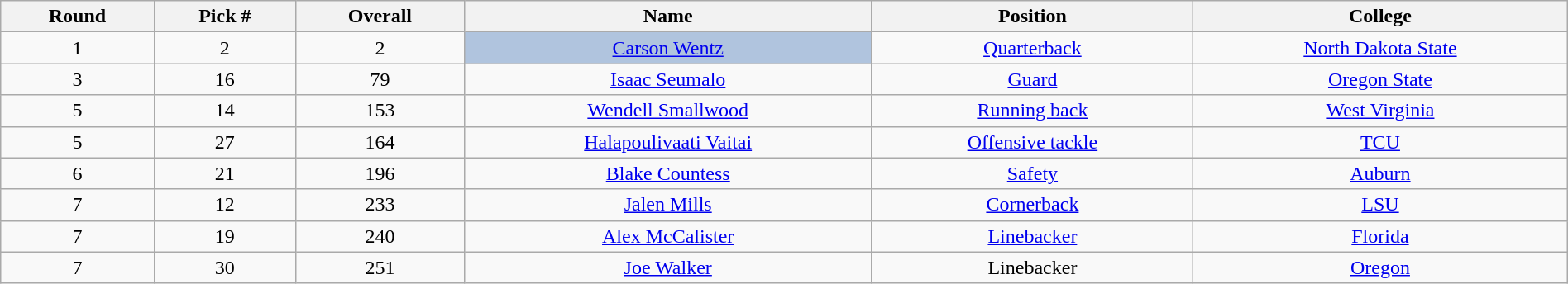<table class="wikitable sortable sortable" style="width: 100%; text-align:center">
<tr>
<th>Round</th>
<th>Pick #</th>
<th>Overall</th>
<th>Name</th>
<th>Position</th>
<th>College</th>
</tr>
<tr>
<td>1</td>
<td>2</td>
<td>2</td>
<td bgcolor=lightsteelblue><a href='#'>Carson Wentz</a></td>
<td><a href='#'>Quarterback</a></td>
<td><a href='#'>North Dakota State</a></td>
</tr>
<tr>
<td>3</td>
<td>16</td>
<td>79</td>
<td><a href='#'>Isaac Seumalo</a></td>
<td><a href='#'>Guard</a></td>
<td><a href='#'>Oregon State</a></td>
</tr>
<tr>
<td>5</td>
<td>14</td>
<td>153</td>
<td><a href='#'>Wendell Smallwood</a></td>
<td><a href='#'>Running back</a></td>
<td><a href='#'>West Virginia</a></td>
</tr>
<tr>
<td>5</td>
<td>27</td>
<td>164</td>
<td><a href='#'>Halapoulivaati Vaitai</a></td>
<td><a href='#'>Offensive tackle</a></td>
<td><a href='#'>TCU</a></td>
</tr>
<tr>
<td>6</td>
<td>21</td>
<td>196</td>
<td><a href='#'>Blake Countess</a></td>
<td><a href='#'>Safety</a></td>
<td><a href='#'>Auburn</a></td>
</tr>
<tr>
<td>7</td>
<td>12</td>
<td>233</td>
<td><a href='#'>Jalen Mills</a></td>
<td><a href='#'>Cornerback</a></td>
<td><a href='#'>LSU</a></td>
</tr>
<tr>
<td>7</td>
<td>19</td>
<td>240</td>
<td><a href='#'>Alex McCalister</a></td>
<td><a href='#'>Linebacker</a></td>
<td><a href='#'>Florida</a></td>
</tr>
<tr>
<td>7</td>
<td>30</td>
<td>251</td>
<td><a href='#'>Joe Walker</a></td>
<td>Linebacker</td>
<td><a href='#'>Oregon</a></td>
</tr>
</table>
